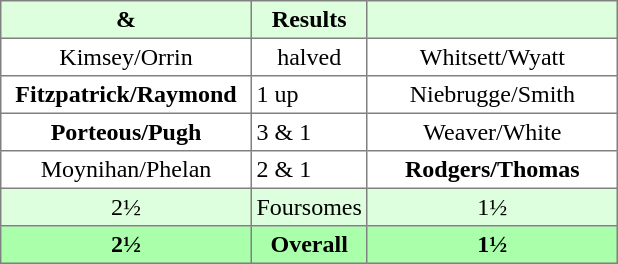<table border="1" cellpadding="3" style="border-collapse:collapse; text-align:center;">
<tr style="background:#ddffdd;">
<th width=160> & </th>
<th>Results</th>
<th width=160></th>
</tr>
<tr>
<td>Kimsey/Orrin</td>
<td>halved</td>
<td>Whitsett/Wyatt</td>
</tr>
<tr>
<td><strong>Fitzpatrick/Raymond</strong></td>
<td align=left> 1 up</td>
<td>Niebrugge/Smith</td>
</tr>
<tr>
<td><strong>Porteous/Pugh</strong></td>
<td align=left> 3 & 1</td>
<td>Weaver/White</td>
</tr>
<tr>
<td>Moynihan/Phelan</td>
<td align=left> 2 & 1</td>
<td><strong>Rodgers/Thomas</strong></td>
</tr>
<tr style="background:#ddffdd;">
<td>2½</td>
<td>Foursomes</td>
<td>1½</td>
</tr>
<tr style="background:#aaffaa;">
<th>2½</th>
<th>Overall</th>
<th>1½</th>
</tr>
</table>
